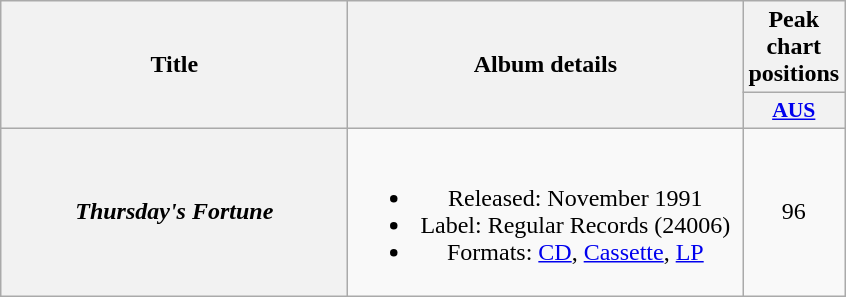<table class="wikitable plainrowheaders" style="text-align:center;" border="1">
<tr>
<th scope="col" rowspan="2" style="width:14em;">Title</th>
<th scope="col" rowspan="2" style="width:16em;">Album details</th>
<th scope="col" colspan="1">Peak chart positions</th>
</tr>
<tr>
<th scope="col" style="width:3em;font-size:90%;"><a href='#'>AUS</a><br></th>
</tr>
<tr>
<th scope="row"><em>Thursday's Fortune</em></th>
<td><br><ul><li>Released: November 1991</li><li>Label: Regular Records (24006)</li><li>Formats: <a href='#'>CD</a>, <a href='#'>Cassette</a>, <a href='#'>LP</a></li></ul></td>
<td>96</td>
</tr>
</table>
